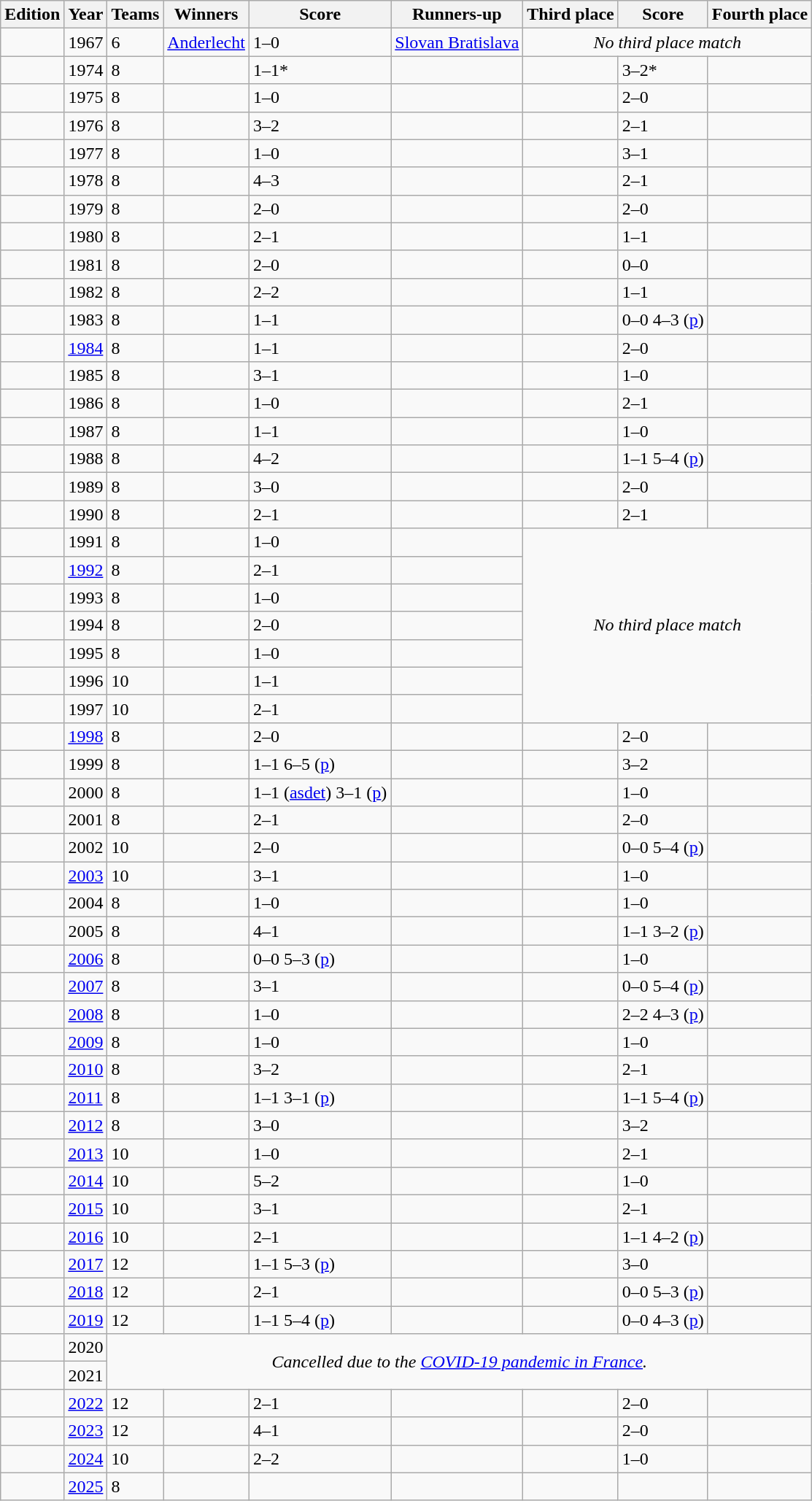<table class="wikitable">
<tr>
<th>Edition</th>
<th>Year</th>
<th>Teams</th>
<th>Winners</th>
<th>Score</th>
<th>Runners-up</th>
<th>Third place</th>
<th>Score</th>
<th>Fourth place</th>
</tr>
<tr>
<td></td>
<td>1967</td>
<td>6</td>
<td> <a href='#'>Anderlecht</a></td>
<td>1–0</td>
<td> <a href='#'>Slovan Bratislava</a></td>
<td colspan=3 align=center><em>No third place match</em></td>
</tr>
<tr>
<td></td>
<td>1974</td>
<td>8</td>
<td></td>
<td>1–1*</td>
<td></td>
<td></td>
<td>3–2*</td>
<td></td>
</tr>
<tr>
<td></td>
<td>1975</td>
<td>8</td>
<td></td>
<td>1–0</td>
<td></td>
<td></td>
<td>2–0</td>
<td></td>
</tr>
<tr>
<td></td>
<td>1976</td>
<td>8</td>
<td></td>
<td>3–2</td>
<td></td>
<td></td>
<td>2–1</td>
<td></td>
</tr>
<tr>
<td></td>
<td>1977</td>
<td>8</td>
<td></td>
<td>1–0</td>
<td></td>
<td></td>
<td>3–1</td>
<td></td>
</tr>
<tr>
<td></td>
<td>1978</td>
<td>8</td>
<td></td>
<td>4–3</td>
<td></td>
<td></td>
<td>2–1</td>
<td></td>
</tr>
<tr>
<td></td>
<td>1979</td>
<td>8</td>
<td></td>
<td>2–0</td>
<td></td>
<td></td>
<td>2–0</td>
<td></td>
</tr>
<tr>
<td></td>
<td>1980</td>
<td>8</td>
<td></td>
<td>2–1</td>
<td></td>
<td></td>
<td>1–1</td>
<td></td>
</tr>
<tr>
<td></td>
<td>1981</td>
<td>8</td>
<td></td>
<td>2–0</td>
<td></td>
<td></td>
<td>0–0</td>
<td></td>
</tr>
<tr>
<td></td>
<td>1982</td>
<td>8</td>
<td></td>
<td>2–2</td>
<td></td>
<td></td>
<td>1–1</td>
<td></td>
</tr>
<tr>
<td></td>
<td>1983</td>
<td>8</td>
<td></td>
<td>1–1</td>
<td></td>
<td></td>
<td>0–0  4–3 (<a href='#'>p</a>)</td>
<td></td>
</tr>
<tr>
<td></td>
<td><a href='#'>1984</a></td>
<td>8</td>
<td></td>
<td>1–1</td>
<td></td>
<td></td>
<td>2–0</td>
<td></td>
</tr>
<tr>
<td></td>
<td>1985</td>
<td>8</td>
<td></td>
<td>3–1</td>
<td></td>
<td></td>
<td>1–0</td>
<td></td>
</tr>
<tr>
<td></td>
<td>1986</td>
<td>8</td>
<td></td>
<td>1–0</td>
<td></td>
<td></td>
<td>2–1</td>
<td></td>
</tr>
<tr>
<td></td>
<td>1987</td>
<td>8</td>
<td></td>
<td>1–1</td>
<td></td>
<td></td>
<td>1–0</td>
<td></td>
</tr>
<tr>
<td></td>
<td>1988</td>
<td>8</td>
<td></td>
<td>4–2</td>
<td></td>
<td></td>
<td>1–1  5–4 (<a href='#'>p</a>)</td>
<td></td>
</tr>
<tr>
<td></td>
<td>1989</td>
<td>8</td>
<td></td>
<td>3–0</td>
<td></td>
<td></td>
<td>2–0</td>
<td></td>
</tr>
<tr>
<td></td>
<td>1990</td>
<td>8</td>
<td></td>
<td>2–1</td>
<td></td>
<td></td>
<td>2–1</td>
<td></td>
</tr>
<tr>
<td></td>
<td>1991</td>
<td>8</td>
<td></td>
<td>1–0</td>
<td></td>
<td colspan="3" rowspan="7" align=center><em>No third place match</em></td>
</tr>
<tr>
<td></td>
<td><a href='#'>1992</a></td>
<td>8</td>
<td></td>
<td>2–1</td>
<td></td>
</tr>
<tr>
<td></td>
<td>1993</td>
<td>8</td>
<td></td>
<td>1–0</td>
<td></td>
</tr>
<tr>
<td></td>
<td>1994</td>
<td>8</td>
<td></td>
<td>2–0</td>
<td></td>
</tr>
<tr>
<td></td>
<td>1995</td>
<td>8</td>
<td></td>
<td>1–0</td>
<td></td>
</tr>
<tr>
<td></td>
<td>1996</td>
<td>10</td>
<td></td>
<td>1–1</td>
<td></td>
</tr>
<tr>
<td></td>
<td>1997</td>
<td>10</td>
<td></td>
<td>2–1</td>
<td></td>
</tr>
<tr>
<td></td>
<td><a href='#'>1998</a></td>
<td>8</td>
<td></td>
<td>2–0</td>
<td></td>
<td></td>
<td>2–0</td>
<td></td>
</tr>
<tr>
<td></td>
<td>1999</td>
<td>8</td>
<td></td>
<td>1–1  6–5 (<a href='#'>p</a>)</td>
<td></td>
<td></td>
<td>3–2</td>
<td></td>
</tr>
<tr>
<td></td>
<td>2000</td>
<td>8</td>
<td></td>
<td>1–1 (<a href='#'>asdet</a>) 3–1 (<a href='#'>p</a>)</td>
<td></td>
<td></td>
<td>1–0</td>
<td></td>
</tr>
<tr>
<td></td>
<td>2001</td>
<td>8</td>
<td></td>
<td>2–1</td>
<td></td>
<td></td>
<td>2–0</td>
<td></td>
</tr>
<tr>
<td></td>
<td>2002</td>
<td>10</td>
<td></td>
<td>2–0</td>
<td></td>
<td></td>
<td>0–0  5–4 (<a href='#'>p</a>)</td>
<td></td>
</tr>
<tr>
<td></td>
<td><a href='#'>2003</a></td>
<td>10</td>
<td></td>
<td>3–1</td>
<td></td>
<td></td>
<td>1–0</td>
<td></td>
</tr>
<tr>
<td></td>
<td>2004</td>
<td>8</td>
<td></td>
<td>1–0</td>
<td></td>
<td></td>
<td>1–0</td>
<td></td>
</tr>
<tr>
<td></td>
<td>2005</td>
<td>8</td>
<td></td>
<td>4–1</td>
<td></td>
<td></td>
<td>1–1  3–2 (<a href='#'>p</a>)</td>
<td></td>
</tr>
<tr>
<td></td>
<td><a href='#'>2006</a></td>
<td>8</td>
<td></td>
<td>0–0  5–3 (<a href='#'>p</a>)</td>
<td></td>
<td></td>
<td>1–0</td>
<td></td>
</tr>
<tr>
<td></td>
<td><a href='#'>2007</a></td>
<td>8</td>
<td></td>
<td>3–1</td>
<td></td>
<td></td>
<td>0–0  5–4 (<a href='#'>p</a>)</td>
<td></td>
</tr>
<tr>
<td></td>
<td><a href='#'>2008</a></td>
<td>8</td>
<td></td>
<td>1–0</td>
<td></td>
<td></td>
<td>2–2  4–3 (<a href='#'>p</a>)</td>
<td></td>
</tr>
<tr>
<td></td>
<td><a href='#'>2009</a></td>
<td>8</td>
<td></td>
<td>1–0</td>
<td></td>
<td></td>
<td>1–0</td>
<td></td>
</tr>
<tr>
<td></td>
<td><a href='#'>2010</a></td>
<td>8</td>
<td></td>
<td>3–2</td>
<td></td>
<td></td>
<td>2–1</td>
<td></td>
</tr>
<tr>
<td></td>
<td><a href='#'>2011</a></td>
<td>8</td>
<td></td>
<td>1–1  3–1 (<a href='#'>p</a>)</td>
<td></td>
<td></td>
<td>1–1  5–4 (<a href='#'>p</a>)</td>
<td></td>
</tr>
<tr>
<td></td>
<td><a href='#'>2012</a></td>
<td>8</td>
<td></td>
<td>3–0</td>
<td></td>
<td></td>
<td>3–2</td>
<td></td>
</tr>
<tr>
<td></td>
<td><a href='#'>2013</a></td>
<td>10</td>
<td></td>
<td>1–0</td>
<td></td>
<td></td>
<td>2–1</td>
<td></td>
</tr>
<tr>
<td></td>
<td><a href='#'>2014</a></td>
<td>10</td>
<td></td>
<td>5–2</td>
<td></td>
<td></td>
<td>1–0</td>
<td></td>
</tr>
<tr>
<td></td>
<td><a href='#'>2015</a></td>
<td>10</td>
<td></td>
<td>3–1</td>
<td></td>
<td></td>
<td>2–1</td>
<td></td>
</tr>
<tr>
<td></td>
<td><a href='#'>2016</a></td>
<td>10</td>
<td></td>
<td>2–1</td>
<td></td>
<td></td>
<td>1–1  4–2 (<a href='#'>p</a>)</td>
<td></td>
</tr>
<tr>
<td></td>
<td><a href='#'>2017</a></td>
<td>12</td>
<td></td>
<td>1–1  5–3 (<a href='#'>p</a>)</td>
<td></td>
<td></td>
<td>3–0</td>
<td></td>
</tr>
<tr>
<td></td>
<td><a href='#'>2018</a></td>
<td>12</td>
<td></td>
<td>2–1</td>
<td></td>
<td></td>
<td>0–0  5–3 (<a href='#'>p</a>)</td>
<td></td>
</tr>
<tr>
<td></td>
<td><a href='#'>2019</a></td>
<td>12</td>
<td></td>
<td>1–1  5–4 (<a href='#'>p</a>)</td>
<td></td>
<td></td>
<td>0–0  4–3 (<a href='#'>p</a>)</td>
<td></td>
</tr>
<tr>
<td></td>
<td>2020</td>
<td colspan=7 align=center rowspan=2><em>Cancelled due to the <a href='#'>COVID-19 pandemic in France</a>.</td>
</tr>
<tr>
<td></td>
<td>2021</td>
</tr>
<tr>
<td></td>
<td><a href='#'>2022</a></td>
<td>12</td>
<td></td>
<td>2–1</td>
<td></td>
<td></td>
<td>2–0</td>
<td></td>
</tr>
<tr>
<td></td>
<td><a href='#'>2023</a></td>
<td>12</td>
<td></td>
<td>4–1</td>
<td></td>
<td></td>
<td>2–0</td>
<td></td>
</tr>
<tr>
<td></td>
<td><a href='#'>2024</a></td>
<td>10</td>
<td></td>
<td>2–2 </td>
<td></td>
<td></td>
<td>1–0</td>
<td></td>
</tr>
<tr>
<td></td>
<td><a href='#'>2025</a></td>
<td>8</td>
<td></td>
<td></td>
<td></td>
<td></td>
<td></td>
<td></td>
</tr>
</table>
